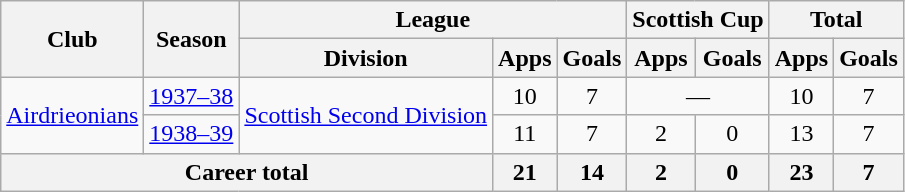<table class="wikitable" style="text-align: center;">
<tr>
<th rowspan="2">Club</th>
<th rowspan="2">Season</th>
<th colspan="3">League</th>
<th colspan="2">Scottish Cup</th>
<th colspan="2">Total</th>
</tr>
<tr>
<th>Division</th>
<th>Apps</th>
<th>Goals</th>
<th>Apps</th>
<th>Goals</th>
<th>Apps</th>
<th>Goals</th>
</tr>
<tr>
<td rowspan="2"><a href='#'>Airdrieonians</a></td>
<td><a href='#'>1937–38</a></td>
<td rowspan="2"><a href='#'>Scottish Second Division</a></td>
<td>10</td>
<td>7</td>
<td colspan="2">—</td>
<td>10</td>
<td>7</td>
</tr>
<tr>
<td><a href='#'>1938–39</a></td>
<td>11</td>
<td>7</td>
<td>2</td>
<td>0</td>
<td>13</td>
<td>7</td>
</tr>
<tr>
<th colspan="3">Career total</th>
<th>21</th>
<th>14</th>
<th>2</th>
<th>0</th>
<th>23</th>
<th>7</th>
</tr>
</table>
